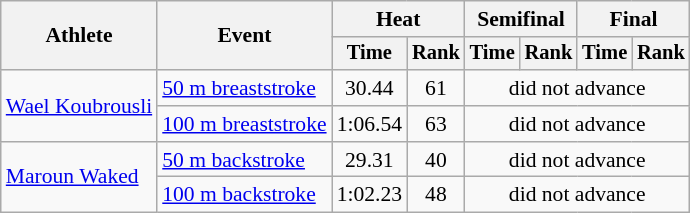<table class=wikitable style="font-size:90%">
<tr>
<th rowspan=2>Athlete</th>
<th rowspan=2>Event</th>
<th colspan="2">Heat</th>
<th colspan="2">Semifinal</th>
<th colspan="2">Final</th>
</tr>
<tr style="font-size:95%">
<th>Time</th>
<th>Rank</th>
<th>Time</th>
<th>Rank</th>
<th>Time</th>
<th>Rank</th>
</tr>
<tr align=center>
<td align=left rowspan=2><a href='#'>Wael Koubrousli</a></td>
<td align=left><a href='#'>50 m breaststroke</a></td>
<td>30.44</td>
<td>61</td>
<td colspan=4>did not advance</td>
</tr>
<tr align=center>
<td align=left><a href='#'>100 m breaststroke</a></td>
<td>1:06.54</td>
<td>63</td>
<td colspan=4>did not advance</td>
</tr>
<tr align=center>
<td align=left rowspan=2><a href='#'>Maroun Waked</a></td>
<td align=left><a href='#'>50 m backstroke</a></td>
<td>29.31</td>
<td>40</td>
<td colspan=4>did not advance</td>
</tr>
<tr align=center>
<td align=left><a href='#'>100 m backstroke</a></td>
<td>1:02.23</td>
<td>48</td>
<td colspan=4>did not advance</td>
</tr>
</table>
